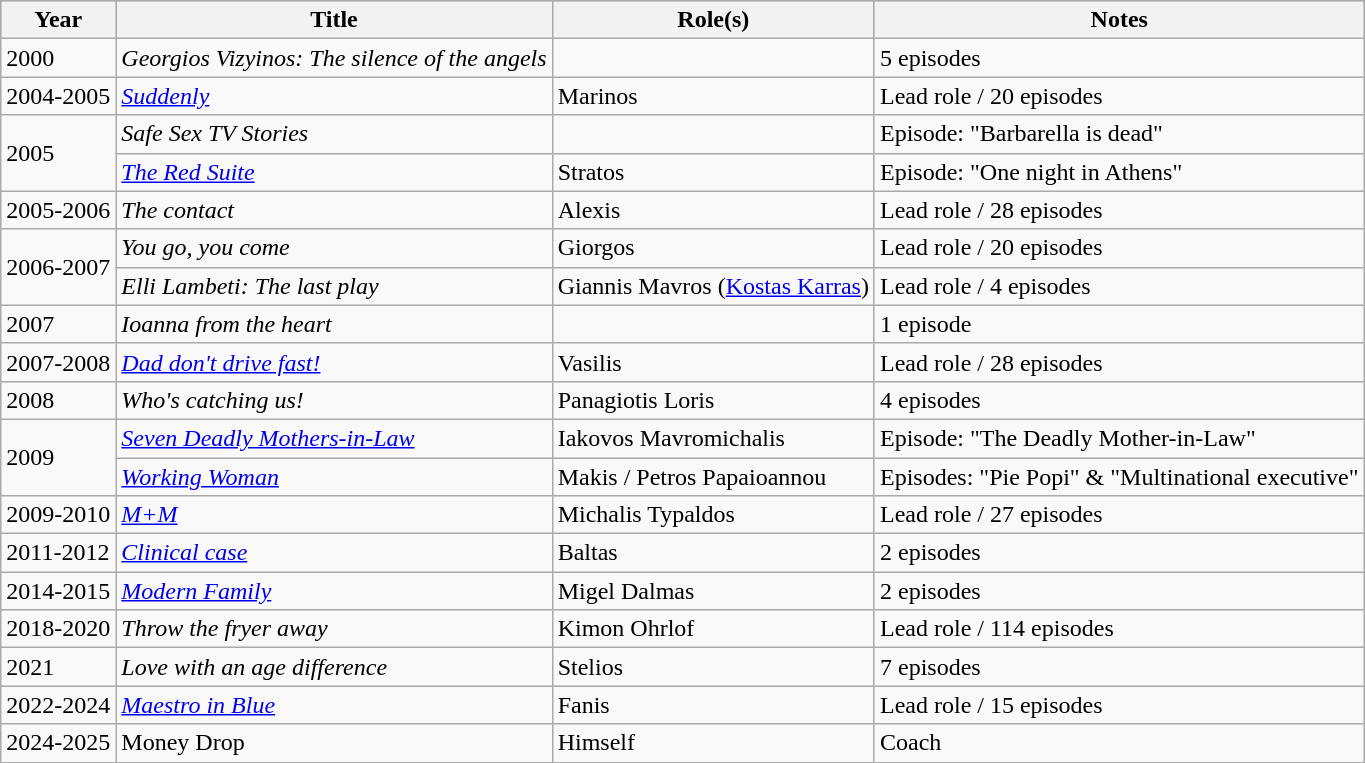<table class="wikitable">
<tr style="background:#b0c4de; text-align:center;">
<th>Year</th>
<th>Title</th>
<th>Role(s)</th>
<th>Notes</th>
</tr>
<tr>
<td>2000</td>
<td><em>Georgios Vizyinos: The silence of the angels</em></td>
<td></td>
<td>5 episodes</td>
</tr>
<tr>
<td>2004-2005</td>
<td><em><a href='#'>Suddenly</a></em></td>
<td>Marinos</td>
<td>Lead role / 20 episodes</td>
</tr>
<tr>
<td rowspan="2">2005</td>
<td><em>Safe Sex TV Stories</em></td>
<td></td>
<td>Episode: "Barbarella is dead"</td>
</tr>
<tr>
<td><em><a href='#'>The Red Suite</a></em></td>
<td>Stratos</td>
<td>Episode: "One night in Athens"</td>
</tr>
<tr>
<td>2005-2006</td>
<td><em>The contact</em></td>
<td>Alexis</td>
<td>Lead role / 28 episodes</td>
</tr>
<tr>
<td rowspan="2">2006-2007</td>
<td><em>You go, you come</em></td>
<td>Giorgos</td>
<td>Lead role / 20 episodes</td>
</tr>
<tr>
<td><em>Elli Lambeti: The last play</em></td>
<td>Giannis Mavros (<a href='#'>Kostas Karras</a>)</td>
<td>Lead role / 4 episodes</td>
</tr>
<tr>
<td>2007</td>
<td><em>Ioanna from the heart</em></td>
<td></td>
<td>1 episode</td>
</tr>
<tr>
<td>2007-2008</td>
<td><em><a href='#'>Dad don't drive fast!</a></em></td>
<td>Vasilis</td>
<td>Lead role / 28 episodes</td>
</tr>
<tr>
<td>2008</td>
<td><em>Who's catching us!</em></td>
<td>Panagiotis Loris</td>
<td>4 episodes</td>
</tr>
<tr>
<td rowspan="2">2009</td>
<td><em><a href='#'>Seven Deadly Mothers-in-Law</a></em></td>
<td>Iakovos Mavromichalis</td>
<td>Episode: "The Deadly Mother-in-Law"</td>
</tr>
<tr>
<td><em><a href='#'>Working Woman</a></em></td>
<td>Makis / Petros Papaioannou</td>
<td>Episodes: "Pie Popi" & "Multinational executive"</td>
</tr>
<tr>
<td>2009-2010</td>
<td><em><a href='#'>M+M</a></em></td>
<td>Michalis Typaldos</td>
<td>Lead role / 27 episodes</td>
</tr>
<tr>
<td>2011-2012</td>
<td><em><a href='#'>Clinical case</a></em></td>
<td>Baltas</td>
<td>2 episodes</td>
</tr>
<tr>
<td>2014-2015</td>
<td><a href='#'><em>Modern Family</em></a></td>
<td>Migel Dalmas</td>
<td>2 episodes</td>
</tr>
<tr>
<td>2018-2020</td>
<td><em>Throw the fryer away</em></td>
<td>Kimon Ohrlof</td>
<td>Lead role / 114 episodes</td>
</tr>
<tr>
<td>2021</td>
<td><em>Love with an age difference</em></td>
<td>Stelios</td>
<td>7 episodes</td>
</tr>
<tr>
<td>2022-2024</td>
<td><em><a href='#'>Maestro in Blue</a></em></td>
<td>Fanis</td>
<td>Lead role / 15 episodes</td>
</tr>
<tr>
<td>2024-2025</td>
<td>Money Drop</td>
<td>Himself</td>
<td>Coach</td>
</tr>
</table>
